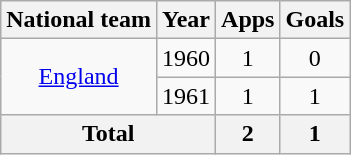<table class="wikitable" style="text-align:center">
<tr>
<th>National team</th>
<th>Year</th>
<th>Apps</th>
<th>Goals</th>
</tr>
<tr>
<td rowspan="2"><a href='#'>England</a></td>
<td>1960</td>
<td>1</td>
<td>0</td>
</tr>
<tr>
<td>1961</td>
<td>1</td>
<td>1</td>
</tr>
<tr>
<th colspan="2">Total</th>
<th>2</th>
<th>1</th>
</tr>
</table>
